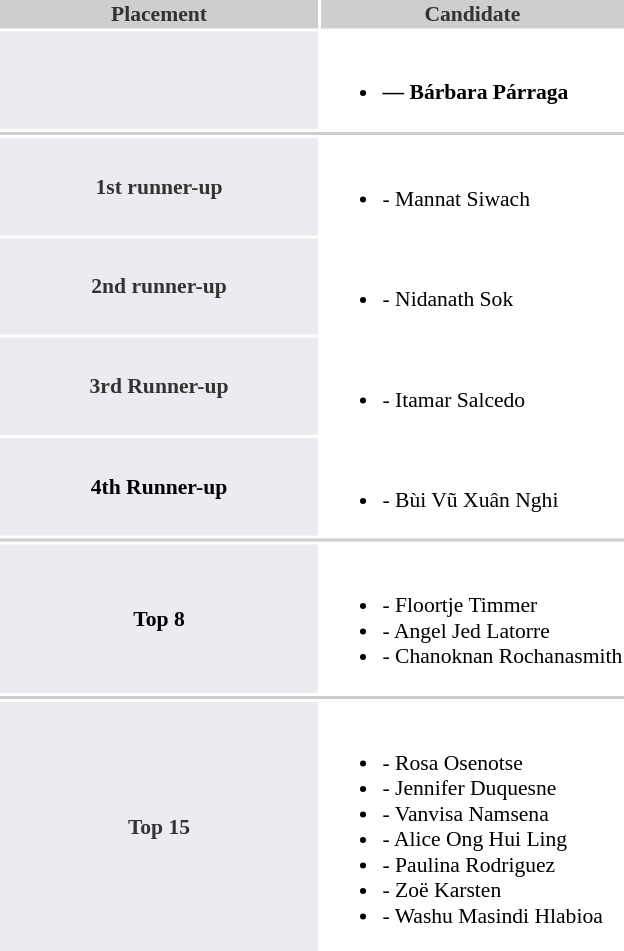<table class="toccolours" style="font-size: 90%">
<tr>
<th width=210px style = "background: #CECECE; color: #333333; text-align:center ">Placement</th>
<th style = "background: #CECECE; color: #333333; text-align:center">Candidate</th>
</tr>
<tr>
<th style = "background: #eaecf0; color:#333333; text-align:center"></th>
<td><br><ul><li><strong>  — Bárbara Párraga</strong></li></ul></td>
</tr>
<tr>
<td colspan="2" style="background:#CECECE"></td>
</tr>
<tr>
<th style = "background: #eaecf0; color:#333333; text-align:center">1st runner-up</th>
<td><br><ul><li> - Mannat Siwach</li></ul></td>
</tr>
<tr>
<th style = "background: #eaecf0; color:#333333; text-align:center">2nd runner-up</th>
<td><br><ul><li> - Nidanath Sok</li></ul></td>
</tr>
<tr>
<th style = "background: #eaecf0; color:#333333; text-align:center">3rd Runner-up</th>
<td {{nowrap><br><ul><li> - Itamar Salcedo</li></ul></td>
</tr>
<tr>
<th style= "background: #eaecf0; color:#3333333; text-align: center ">4th Runner-up</th>
<td><br><ul><li> - Bùi Vũ Xuân Nghi</li></ul></td>
</tr>
<tr>
<td colspan="2" style="background:#CECECE"></td>
</tr>
<tr>
<th style="background: #eaecf0; color:#3333333; text-align: center">Top 8</th>
<td><br><ul><li> - Floortje Timmer</li><li> - Angel Jed Latorre</li><li> - Chanoknan Rochanasmith</li></ul></td>
</tr>
<tr>
<td colspan="2" style="background:#CECECE"></td>
</tr>
<tr>
<th style = "background: #eaecf0; color:#333333; text-align:center">Top 15</th>
<td><br><ul><li> - Rosa Osenotse</li><li> - Jennifer Duquesne</li><li> - Vanvisa Namsena</li><li> - Alice Ong Hui Ling</li><li> - Paulina Rodriguez</li><li> - Zoë Karsten</li><li> - Washu Masindi Hlabioa</li></ul></td>
</tr>
</table>
